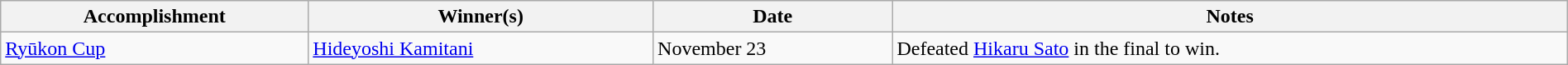<table class="wikitable" style="width:100%;">
<tr>
<th>Accomplishment</th>
<th>Winner(s)</th>
<th>Date</th>
<th>Notes</th>
</tr>
<tr>
<td><a href='#'>Ryūkon Cup</a></td>
<td><a href='#'>Hideyoshi Kamitani</a></td>
<td>November 23</td>
<td>Defeated <a href='#'>Hikaru Sato</a> in the final to win.</td>
</tr>
</table>
